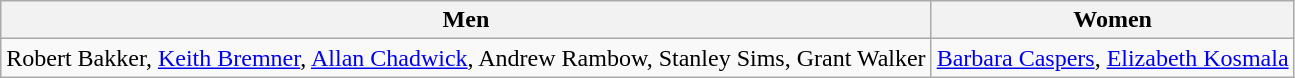<table class="wikitable">
<tr>
<th>Men</th>
<th>Women</th>
</tr>
<tr>
<td>Robert Bakker,  <a href='#'>Keith Bremner</a>, <a href='#'>Allan Chadwick</a>,  Andrew Rambow,  Stanley Sims,  Grant Walker</td>
<td><a href='#'>Barbara Caspers</a>,  <a href='#'>Elizabeth Kosmala</a></td>
</tr>
</table>
